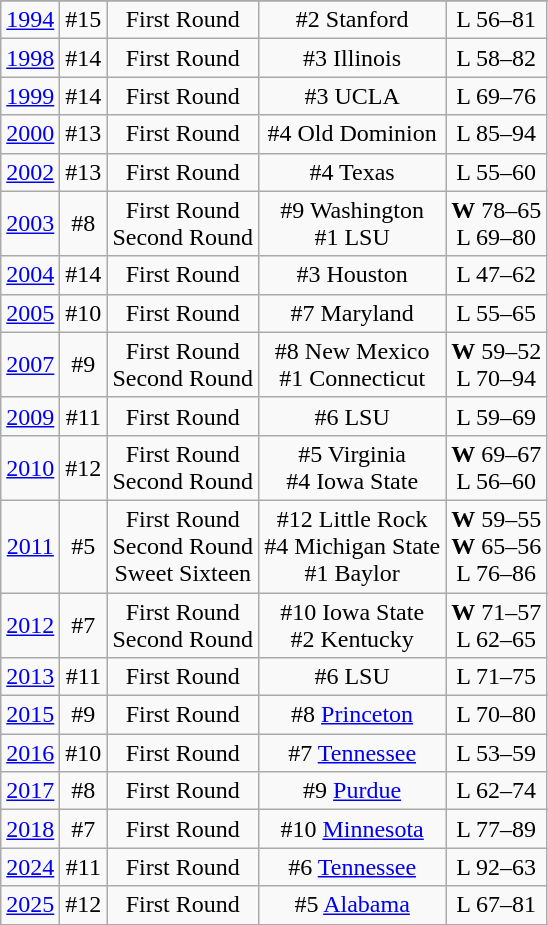<table class="wikitable" style="text-align:center">
<tr>
</tr>
<tr>
<td rowspan=1><a href='#'>1994</a></td>
<td>#15</td>
<td>First Round</td>
<td>#2 Stanford</td>
<td>L 56–81</td>
</tr>
<tr style="text-align:center;">
<td rowspan=1><a href='#'>1998</a></td>
<td>#14</td>
<td>First Round</td>
<td>#3 Illinois</td>
<td>L 58–82</td>
</tr>
<tr style="text-align:center;">
<td rowspan=1><a href='#'>1999</a></td>
<td>#14</td>
<td>First Round</td>
<td>#3 UCLA</td>
<td>L 69–76</td>
</tr>
<tr style="text-align:center;">
<td rowspan=1><a href='#'>2000</a></td>
<td>#13</td>
<td>First Round</td>
<td>#4 Old Dominion</td>
<td>L 85–94</td>
</tr>
<tr style="text-align:center;">
<td rowspan=1><a href='#'>2002</a></td>
<td>#13</td>
<td>First Round</td>
<td>#4 Texas</td>
<td>L 55–60</td>
</tr>
<tr style="text-align:center;">
<td rowspan=1><a href='#'>2003</a></td>
<td>#8</td>
<td>First Round<br>Second Round</td>
<td>#9 Washington<br>#1 LSU</td>
<td><strong>W</strong> 78–65<br>L 69–80</td>
</tr>
<tr style="text-align:center;">
<td rowspan=1><a href='#'>2004</a></td>
<td>#14</td>
<td>First Round</td>
<td>#3 Houston</td>
<td>L 47–62</td>
</tr>
<tr style="text-align:center;">
<td rowspan=1><a href='#'>2005</a></td>
<td>#10</td>
<td>First Round</td>
<td>#7 Maryland</td>
<td>L 55–65</td>
</tr>
<tr style="text-align:center;">
<td rowspan=1><a href='#'>2007</a></td>
<td>#9</td>
<td>First Round<br>Second Round</td>
<td>#8 New Mexico<br>#1 Connecticut</td>
<td><strong>W</strong> 59–52<br>L 70–94</td>
</tr>
<tr style="text-align:center;">
<td rowspan=1><a href='#'>2009</a></td>
<td>#11</td>
<td>First Round</td>
<td>#6 LSU</td>
<td>L 59–69</td>
</tr>
<tr style="text-align:center;">
<td rowspan=1><a href='#'>2010</a></td>
<td>#12</td>
<td>First Round<br>Second Round</td>
<td>#5 Virginia<br>#4 Iowa State</td>
<td><strong>W</strong> 69–67<br>L 56–60</td>
</tr>
<tr style="text-align:center;">
<td rowspan=1><a href='#'>2011</a></td>
<td>#5</td>
<td>First Round<br>Second Round<br>Sweet Sixteen</td>
<td>#12 Little Rock<br>#4 Michigan State<br>#1 Baylor</td>
<td><strong>W</strong> 59–55<br><strong>W</strong> 65–56<br>L 76–86</td>
</tr>
<tr style="text-align:center;">
<td rowspan=1><a href='#'>2012</a></td>
<td>#7</td>
<td>First Round<br>Second Round</td>
<td>#10 Iowa State<br>#2 Kentucky</td>
<td><strong>W</strong> 71–57<br>L 62–65</td>
</tr>
<tr style="text-align:center;">
<td rowspan=1><a href='#'>2013</a></td>
<td>#11</td>
<td>First Round</td>
<td>#6 LSU</td>
<td>L 71–75</td>
</tr>
<tr style="text-align:center;">
<td rowspan=1><a href='#'>2015</a></td>
<td>#9</td>
<td>First Round</td>
<td>#8 <a href='#'>Princeton</a></td>
<td>L 70–80</td>
</tr>
<tr style="text-align:center;">
<td rowspan=1><a href='#'>2016</a></td>
<td>#10</td>
<td>First Round</td>
<td>#7 <a href='#'>Tennessee</a></td>
<td>L 53–59</td>
</tr>
<tr style="text-align:center;">
<td rowspan=1><a href='#'>2017</a></td>
<td>#8</td>
<td>First Round</td>
<td>#9 <a href='#'>Purdue</a></td>
<td>L 62–74</td>
</tr>
<tr style="text-align:center;">
<td rowspan=1><a href='#'>2018</a></td>
<td>#7</td>
<td>First Round</td>
<td>#10 <a href='#'>Minnesota</a></td>
<td>L 77–89</td>
</tr>
<tr style="text-align:center;">
<td rowspan=1><a href='#'>2024</a></td>
<td>#11</td>
<td>First Round</td>
<td>#6 <a href='#'>Tennessee</a></td>
<td>L 92–63</td>
</tr>
<tr style="text-align:center;">
<td rowspan=1><a href='#'>2025</a></td>
<td>#12</td>
<td>First Round</td>
<td>#5 <a href='#'>Alabama</a></td>
<td>L 67–81</td>
</tr>
<tr style="text-align:center;">
</tr>
</table>
